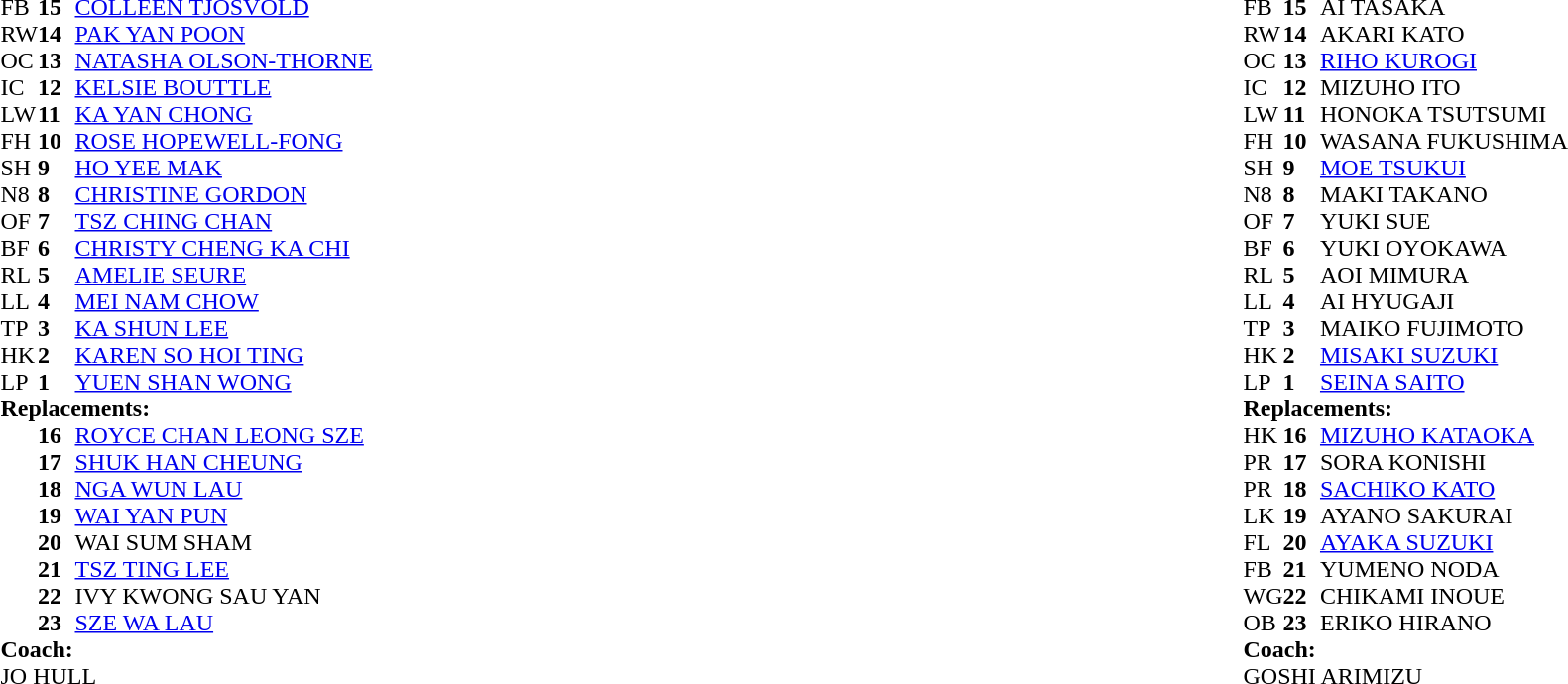<table style="width:100%">
<tr>
<td style="vertical-align:top; width:50%"><br><table cellspacing="0" cellpadding="0">
<tr>
<th width="25"></th>
<th width="25"></th>
</tr>
<tr>
<td>FB</td>
<td><strong>15</strong></td>
<td><a href='#'>COLLEEN TJOSVOLD</a></td>
<td></td>
<td></td>
</tr>
<tr>
<td>RW</td>
<td><strong>14</strong></td>
<td><a href='#'>PAK YAN POON</a></td>
<td></td>
<td></td>
</tr>
<tr>
<td>OC</td>
<td><strong>13</strong></td>
<td><a href='#'>NATASHA OLSON-THORNE</a></td>
<td></td>
<td></td>
</tr>
<tr>
<td>IC</td>
<td><strong>12</strong></td>
<td><a href='#'>KELSIE BOUTTLE</a></td>
<td></td>
<td></td>
</tr>
<tr>
<td>LW</td>
<td><strong>11</strong></td>
<td><a href='#'>KA YAN CHONG</a></td>
<td></td>
<td></td>
</tr>
<tr>
<td>FH</td>
<td><strong>10</strong></td>
<td><a href='#'>ROSE HOPEWELL-FONG</a></td>
<td></td>
<td></td>
</tr>
<tr>
<td>SH</td>
<td><strong>9</strong></td>
<td><a href='#'>HO YEE MAK</a></td>
<td></td>
<td></td>
</tr>
<tr>
<td>N8</td>
<td><strong>8</strong></td>
<td><a href='#'>CHRISTINE GORDON</a></td>
<td></td>
<td></td>
</tr>
<tr>
<td>OF</td>
<td><strong>7</strong></td>
<td><a href='#'>TSZ CHING CHAN</a></td>
<td></td>
<td></td>
</tr>
<tr>
<td>BF</td>
<td><strong>6</strong></td>
<td><a href='#'>CHRISTY CHENG KA CHI</a></td>
<td></td>
<td></td>
</tr>
<tr>
<td>RL</td>
<td><strong>5</strong></td>
<td><a href='#'>AMELIE SEURE</a></td>
<td></td>
<td></td>
</tr>
<tr>
<td>LL</td>
<td><strong>4</strong></td>
<td><a href='#'>MEI NAM CHOW</a></td>
<td></td>
<td></td>
</tr>
<tr>
<td>TP</td>
<td><strong>3</strong></td>
<td><a href='#'>KA SHUN LEE</a></td>
<td></td>
<td></td>
</tr>
<tr>
<td>HK</td>
<td><strong>2</strong></td>
<td><a href='#'>KAREN SO HOI TING</a></td>
<td></td>
<td></td>
</tr>
<tr>
<td>LP</td>
<td><strong>1</strong></td>
<td><a href='#'>YUEN SHAN WONG</a></td>
<td></td>
<td></td>
</tr>
<tr>
<td colspan="3"><strong>Replacements:</strong></td>
</tr>
<tr>
<td></td>
<td><strong>16</strong></td>
<td><a href='#'>ROYCE CHAN LEONG SZE</a></td>
<td></td>
<td></td>
</tr>
<tr>
<td></td>
<td><strong>17</strong></td>
<td><a href='#'>SHUK HAN CHEUNG</a></td>
<td></td>
<td></td>
</tr>
<tr>
<td></td>
<td><strong>18</strong></td>
<td><a href='#'>NGA WUN LAU</a></td>
<td></td>
<td></td>
</tr>
<tr>
<td></td>
<td><strong>19</strong></td>
<td><a href='#'>WAI YAN PUN</a></td>
<td></td>
<td></td>
</tr>
<tr>
<td></td>
<td><strong>20</strong></td>
<td>WAI SUM SHAM</td>
<td></td>
<td></td>
</tr>
<tr>
<td></td>
<td><strong>21</strong></td>
<td><a href='#'>TSZ TING LEE</a></td>
<td></td>
<td></td>
</tr>
<tr>
<td></td>
<td><strong>22</strong></td>
<td>IVY KWONG SAU YAN</td>
<td></td>
<td></td>
</tr>
<tr>
<td></td>
<td><strong>23</strong></td>
<td><a href='#'>SZE WA LAU</a></td>
<td></td>
<td></td>
</tr>
<tr>
<td colspan="3"><strong>Coach:</strong></td>
</tr>
<tr>
<td colspan="4">JO HULL</td>
</tr>
</table>
</td>
<td valign="top" width="50%"><br><table cellspacing="0" cellpadding="0" style="margin:auto">
<tr>
<th width="25"></th>
<th width="25"></th>
</tr>
<tr>
<td>FB</td>
<td><strong>15</strong></td>
<td>AI TASAKA</td>
<td></td>
<td></td>
</tr>
<tr>
<td>RW</td>
<td><strong>14</strong></td>
<td>AKARI KATO</td>
<td></td>
<td></td>
</tr>
<tr>
<td>OC</td>
<td><strong>13</strong></td>
<td><a href='#'>RIHO KUROGI</a></td>
<td></td>
<td></td>
</tr>
<tr>
<td>IC</td>
<td><strong>12</strong></td>
<td>MIZUHO ITO</td>
<td></td>
<td></td>
</tr>
<tr>
<td>LW</td>
<td><strong>11</strong></td>
<td>HONOKA TSUTSUMI</td>
<td></td>
<td></td>
</tr>
<tr>
<td>FH</td>
<td><strong>10</strong></td>
<td>WASANA FUKUSHIMA</td>
<td></td>
<td></td>
</tr>
<tr>
<td>SH</td>
<td><strong>9</strong></td>
<td><a href='#'>MOE TSUKUI</a></td>
<td></td>
<td></td>
</tr>
<tr>
<td>N8</td>
<td><strong>8</strong></td>
<td>MAKI TAKANO</td>
<td></td>
<td></td>
</tr>
<tr>
<td>OF</td>
<td><strong>7</strong></td>
<td>YUKI SUE</td>
<td></td>
<td></td>
</tr>
<tr>
<td>BF</td>
<td><strong>6</strong></td>
<td>YUKI OYOKAWA</td>
<td></td>
<td></td>
</tr>
<tr>
<td>RL</td>
<td><strong>5</strong></td>
<td>AOI MIMURA</td>
<td></td>
<td></td>
</tr>
<tr>
<td>LL</td>
<td><strong>4</strong></td>
<td>AI HYUGAJI</td>
<td></td>
<td></td>
</tr>
<tr>
<td>TP</td>
<td><strong>3</strong></td>
<td>MAIKO FUJIMOTO</td>
<td></td>
<td></td>
</tr>
<tr>
<td>HK</td>
<td><strong>2</strong></td>
<td><a href='#'>MISAKI SUZUKI</a></td>
<td></td>
<td></td>
</tr>
<tr>
<td>LP</td>
<td><strong>1</strong></td>
<td><a href='#'>SEINA SAITO</a></td>
<td></td>
<td></td>
</tr>
<tr>
<td colspan="3"><strong>Replacements:</strong></td>
</tr>
<tr>
<td>HK</td>
<td><strong>16</strong></td>
<td><a href='#'>MIZUHO KATAOKA</a></td>
<td></td>
<td></td>
</tr>
<tr>
<td>PR</td>
<td><strong>17</strong></td>
<td>SORA KONISHI</td>
<td></td>
<td></td>
</tr>
<tr>
<td>PR</td>
<td><strong>18</strong></td>
<td><a href='#'>SACHIKO KATO</a></td>
<td></td>
<td></td>
</tr>
<tr>
<td>LK</td>
<td><strong>19</strong></td>
<td>AYANO SAKURAI</td>
<td></td>
<td></td>
</tr>
<tr>
<td>FL</td>
<td><strong>20</strong></td>
<td><a href='#'>AYAKA SUZUKI</a></td>
<td></td>
<td></td>
</tr>
<tr>
<td>FB</td>
<td><strong>21</strong></td>
<td>YUMENO NODA</td>
<td></td>
<td></td>
</tr>
<tr>
<td>WG</td>
<td><strong>22</strong></td>
<td>CHIKAMI INOUE</td>
<td></td>
<td></td>
</tr>
<tr>
<td>OB</td>
<td><strong>23</strong></td>
<td>ERIKO HIRANO</td>
<td></td>
<td></td>
</tr>
<tr>
<td colspan="3"><strong>Coach:</strong></td>
</tr>
<tr>
<td colspan="4">GOSHI ARIMIZU</td>
</tr>
</table>
</td>
</tr>
</table>
